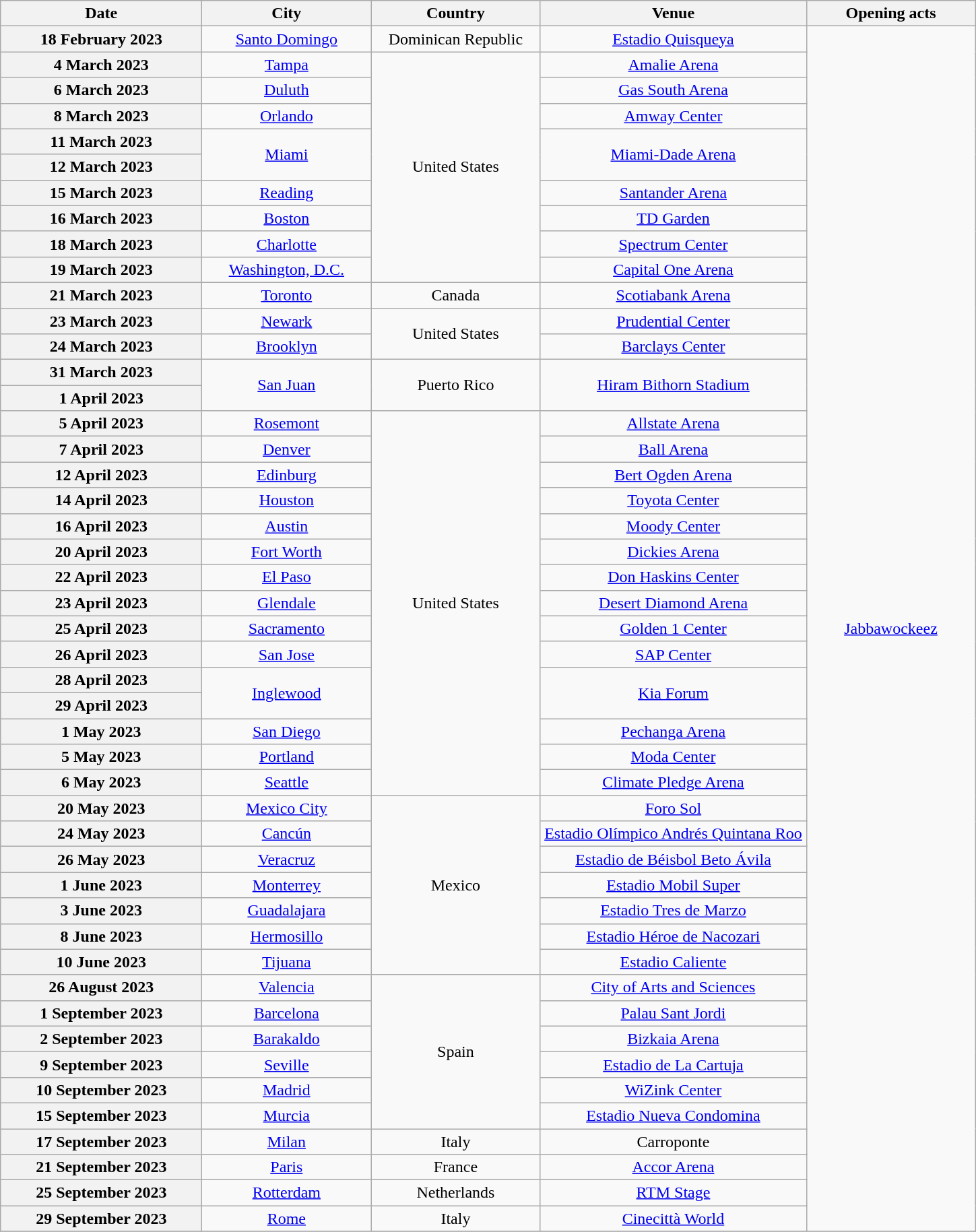<table class="wikitable plainrowheaders" style="text-align:center;">
<tr>
<th scope="col" style="width:12em;">Date</th>
<th scope="col" style="width:10em;">City</th>
<th scope="col" style="width:10em;">Country</th>
<th scope="col" style="width:16em;">Venue</th>
<th scope="col" style="width:10em;">Opening acts</th>
</tr>
<tr>
<th scope="row">18 February 2023</th>
<td><a href='#'>Santo Domingo</a></td>
<td>Dominican Republic</td>
<td><a href='#'>Estadio Quisqueya</a></td>
<td rowspan="47"><a href='#'>Jabbawockeez</a></td>
</tr>
<tr>
<th scope="row">4 March 2023</th>
<td><a href='#'>Tampa</a></td>
<td rowspan="9">United States</td>
<td><a href='#'>Amalie Arena</a></td>
</tr>
<tr>
<th scope="row">6 March 2023</th>
<td><a href='#'>Duluth</a></td>
<td><a href='#'>Gas South Arena</a></td>
</tr>
<tr>
<th scope="row">8 March 2023</th>
<td><a href='#'>Orlando</a></td>
<td><a href='#'>Amway Center</a></td>
</tr>
<tr>
<th scope="row">11 March 2023</th>
<td rowspan="2"><a href='#'>Miami</a></td>
<td rowspan="2"><a href='#'>Miami-Dade Arena</a></td>
</tr>
<tr>
<th scope="row">12 March 2023</th>
</tr>
<tr>
<th scope="row">15 March 2023</th>
<td><a href='#'>Reading</a></td>
<td><a href='#'>Santander Arena</a></td>
</tr>
<tr>
<th scope="row">16 March 2023</th>
<td><a href='#'>Boston</a></td>
<td><a href='#'>TD Garden</a></td>
</tr>
<tr>
<th scope="row">18 March 2023</th>
<td><a href='#'>Charlotte</a></td>
<td><a href='#'>Spectrum Center</a></td>
</tr>
<tr>
<th scope="row">19 March 2023</th>
<td><a href='#'>Washington, D.C.</a></td>
<td><a href='#'>Capital One Arena</a></td>
</tr>
<tr>
<th scope="row">21 March 2023</th>
<td><a href='#'>Toronto</a></td>
<td>Canada</td>
<td><a href='#'>Scotiabank Arena</a></td>
</tr>
<tr>
<th scope="row">23 March 2023</th>
<td><a href='#'>Newark</a></td>
<td rowspan="2">United States</td>
<td><a href='#'>Prudential Center</a></td>
</tr>
<tr>
<th scope="row">24 March 2023</th>
<td><a href='#'>Brooklyn</a></td>
<td><a href='#'>Barclays Center</a></td>
</tr>
<tr>
<th scope="row">31 March 2023</th>
<td rowspan="2"><a href='#'>San Juan</a></td>
<td rowspan="2">Puerto Rico</td>
<td rowspan="2"><a href='#'>Hiram Bithorn Stadium</a></td>
</tr>
<tr>
<th scope="row">1 April 2023</th>
</tr>
<tr>
<th scope="row">5 April 2023</th>
<td><a href='#'>Rosemont</a></td>
<td rowspan="15">United States</td>
<td><a href='#'>Allstate Arena</a></td>
</tr>
<tr>
<th scope="row">7 April 2023</th>
<td><a href='#'>Denver</a></td>
<td><a href='#'>Ball Arena</a></td>
</tr>
<tr>
<th scope="row">12 April 2023</th>
<td><a href='#'>Edinburg</a></td>
<td><a href='#'>Bert Ogden Arena</a></td>
</tr>
<tr>
<th scope="row">14 April 2023</th>
<td><a href='#'>Houston</a></td>
<td><a href='#'>Toyota Center</a></td>
</tr>
<tr>
<th scope="row">16 April 2023</th>
<td><a href='#'>Austin</a></td>
<td><a href='#'>Moody Center</a></td>
</tr>
<tr>
<th scope="row">20 April 2023</th>
<td><a href='#'>Fort Worth</a></td>
<td><a href='#'>Dickies Arena</a></td>
</tr>
<tr>
<th scope="row">22 April 2023</th>
<td><a href='#'>El Paso</a></td>
<td><a href='#'>Don Haskins Center</a></td>
</tr>
<tr>
<th scope="row">23 April 2023</th>
<td><a href='#'>Glendale</a></td>
<td><a href='#'>Desert Diamond Arena</a></td>
</tr>
<tr>
<th scope="row">25 April 2023</th>
<td><a href='#'>Sacramento</a></td>
<td><a href='#'>Golden 1 Center</a></td>
</tr>
<tr>
<th scope="row">26 April 2023</th>
<td><a href='#'>San Jose</a></td>
<td><a href='#'>SAP Center</a></td>
</tr>
<tr>
<th scope="row">28 April 2023</th>
<td rowspan="2"><a href='#'>Inglewood</a></td>
<td rowspan="2"><a href='#'>Kia Forum</a></td>
</tr>
<tr>
<th scope="row">29 April 2023</th>
</tr>
<tr>
<th scope="row">1 May 2023</th>
<td><a href='#'>San Diego</a></td>
<td><a href='#'>Pechanga Arena</a></td>
</tr>
<tr>
<th scope="row">5 May 2023</th>
<td><a href='#'>Portland</a></td>
<td><a href='#'>Moda Center</a></td>
</tr>
<tr>
<th scope="row">6 May 2023</th>
<td><a href='#'>Seattle</a></td>
<td><a href='#'>Climate Pledge Arena</a></td>
</tr>
<tr>
<th scope="row">20 May 2023</th>
<td><a href='#'>Mexico City</a></td>
<td rowspan="7">Mexico</td>
<td><a href='#'>Foro Sol</a></td>
</tr>
<tr>
<th scope="row">24 May 2023</th>
<td><a href='#'>Cancún</a></td>
<td><a href='#'>Estadio Olímpico Andrés Quintana Roo</a></td>
</tr>
<tr>
<th scope="row">26 May 2023</th>
<td><a href='#'>Veracruz</a></td>
<td><a href='#'>Estadio de Béisbol Beto Ávila</a></td>
</tr>
<tr>
<th scope="row">1 June 2023</th>
<td><a href='#'>Monterrey</a></td>
<td><a href='#'>Estadio Mobil Super</a></td>
</tr>
<tr>
<th scope="row">3 June 2023</th>
<td><a href='#'>Guadalajara</a></td>
<td><a href='#'>Estadio Tres de Marzo</a></td>
</tr>
<tr>
<th scope="row">8 June 2023</th>
<td><a href='#'>Hermosillo</a></td>
<td><a href='#'>Estadio Héroe de Nacozari</a></td>
</tr>
<tr>
<th scope="row">10 June 2023</th>
<td><a href='#'>Tijuana</a></td>
<td><a href='#'>Estadio Caliente</a></td>
</tr>
<tr>
<th scope="row">26 August 2023</th>
<td><a href='#'>Valencia</a></td>
<td rowspan="6">Spain</td>
<td><a href='#'>City of Arts and Sciences</a></td>
</tr>
<tr>
<th scope="row">1 September 2023</th>
<td><a href='#'>Barcelona</a></td>
<td><a href='#'>Palau Sant Jordi</a></td>
</tr>
<tr>
<th scope="row">2 September 2023</th>
<td><a href='#'>Barakaldo</a></td>
<td><a href='#'>Bizkaia Arena</a></td>
</tr>
<tr>
<th scope="row">9 September 2023</th>
<td><a href='#'>Seville</a></td>
<td><a href='#'>Estadio de La Cartuja</a></td>
</tr>
<tr>
<th scope="row">10 September 2023</th>
<td><a href='#'>Madrid</a></td>
<td><a href='#'>WiZink Center</a></td>
</tr>
<tr>
<th scope="row">15 September 2023</th>
<td><a href='#'>Murcia</a></td>
<td><a href='#'>Estadio Nueva Condomina</a></td>
</tr>
<tr>
<th scope="row">17 September 2023</th>
<td><a href='#'>Milan</a></td>
<td>Italy</td>
<td>Carroponte</td>
</tr>
<tr>
<th scope="row">21 September 2023</th>
<td><a href='#'>Paris</a></td>
<td>France</td>
<td><a href='#'>Accor Arena</a></td>
</tr>
<tr>
<th scope="row">25 September 2023</th>
<td><a href='#'>Rotterdam</a></td>
<td>Netherlands</td>
<td><a href='#'>RTM Stage</a></td>
</tr>
<tr>
<th scope="row">29 September 2023</th>
<td><a href='#'>Rome</a></td>
<td>Italy</td>
<td><a href='#'>Cinecittà World</a></td>
</tr>
<tr>
</tr>
</table>
